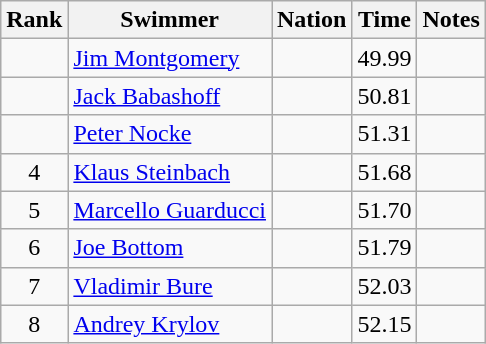<table class="wikitable sortable" style="text-align:center">
<tr>
<th>Rank</th>
<th>Swimmer</th>
<th>Nation</th>
<th>Time</th>
<th>Notes</th>
</tr>
<tr>
<td></td>
<td align=left><a href='#'>Jim Montgomery</a></td>
<td align=left></td>
<td>49.99</td>
<td></td>
</tr>
<tr>
<td></td>
<td align=left><a href='#'>Jack Babashoff</a></td>
<td align=left></td>
<td>50.81</td>
<td></td>
</tr>
<tr>
<td></td>
<td align=left><a href='#'>Peter Nocke</a></td>
<td align=left></td>
<td>51.31</td>
<td></td>
</tr>
<tr>
<td>4</td>
<td align=left><a href='#'>Klaus Steinbach</a></td>
<td align=left></td>
<td>51.68</td>
<td></td>
</tr>
<tr>
<td>5</td>
<td align=left><a href='#'>Marcello Guarducci</a></td>
<td align=left></td>
<td>51.70</td>
<td></td>
</tr>
<tr>
<td>6</td>
<td align=left><a href='#'>Joe Bottom</a></td>
<td align=left></td>
<td>51.79</td>
<td></td>
</tr>
<tr>
<td>7</td>
<td align=left><a href='#'>Vladimir Bure</a></td>
<td align=left></td>
<td>52.03</td>
<td></td>
</tr>
<tr>
<td>8</td>
<td align=left><a href='#'>Andrey Krylov</a></td>
<td align=left></td>
<td>52.15</td>
<td></td>
</tr>
</table>
